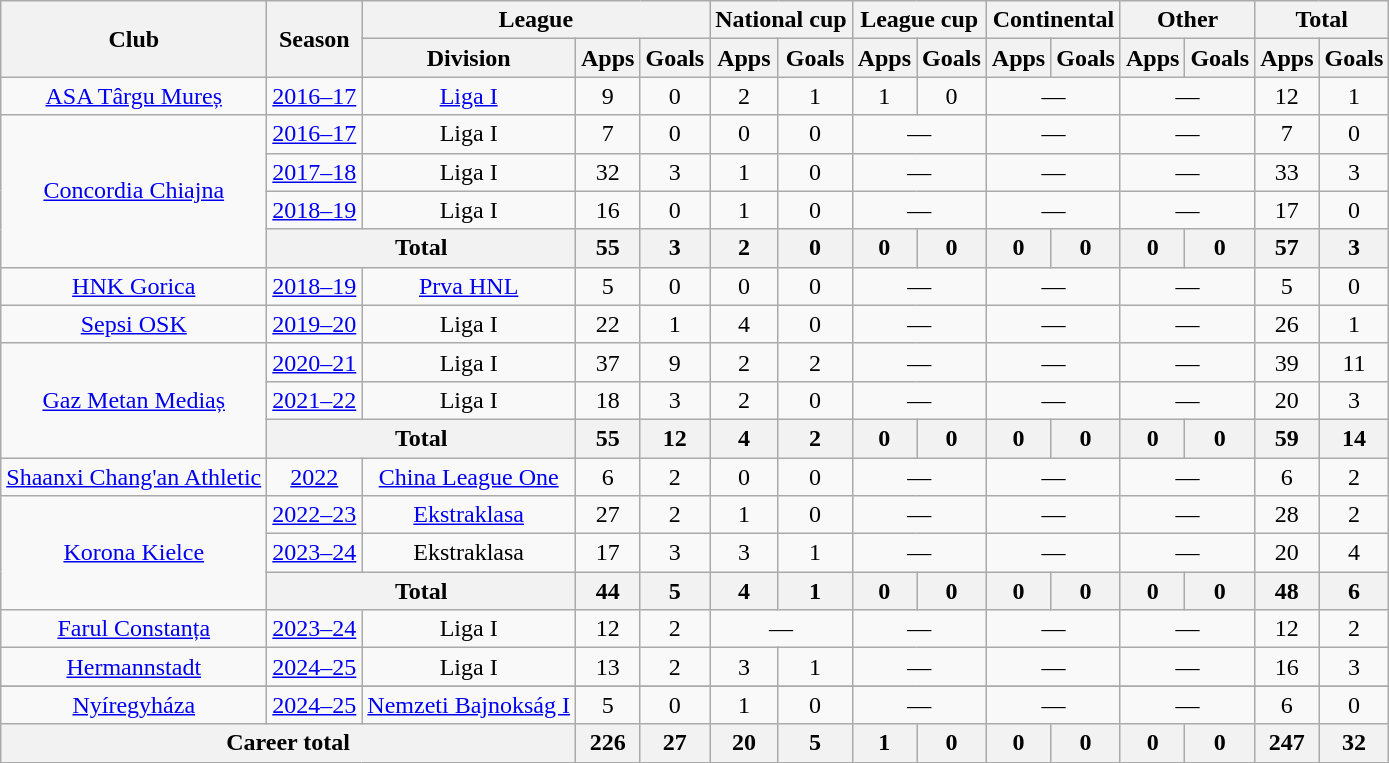<table class="wikitable" style="font-size:100%; text-align: center;">
<tr>
<th rowspan="2">Club</th>
<th rowspan="2">Season</th>
<th colspan="3">League</th>
<th colspan="2">National cup</th>
<th colspan="2">League cup</th>
<th colspan="2">Continental</th>
<th colspan="2">Other</th>
<th colspan="2">Total</th>
</tr>
<tr>
<th>Division</th>
<th>Apps</th>
<th>Goals</th>
<th>Apps</th>
<th>Goals</th>
<th>Apps</th>
<th>Goals</th>
<th>Apps</th>
<th>Goals</th>
<th>Apps</th>
<th>Goals</th>
<th>Apps</th>
<th>Goals</th>
</tr>
<tr>
<td rowspan="1"><a href='#'>ASA Târgu Mureș</a></td>
<td><a href='#'>2016–17</a></td>
<td><a href='#'>Liga I</a></td>
<td>9</td>
<td>0</td>
<td>2</td>
<td>1</td>
<td>1</td>
<td>0</td>
<td colspan="2">—</td>
<td colspan="2">—</td>
<td>12</td>
<td>1</td>
</tr>
<tr>
<td rowspan="4"><a href='#'>Concordia Chiajna</a></td>
<td><a href='#'>2016–17</a></td>
<td>Liga I</td>
<td>7</td>
<td>0</td>
<td>0</td>
<td>0</td>
<td colspan="2">—</td>
<td colspan="2">—</td>
<td colspan="2">—</td>
<td>7</td>
<td>0</td>
</tr>
<tr>
<td><a href='#'>2017–18</a></td>
<td>Liga I</td>
<td>32</td>
<td>3</td>
<td>1</td>
<td>0</td>
<td colspan="2">—</td>
<td colspan="2">—</td>
<td colspan="2">—</td>
<td>33</td>
<td>3</td>
</tr>
<tr>
<td><a href='#'>2018–19</a></td>
<td>Liga I</td>
<td>16</td>
<td>0</td>
<td>1</td>
<td>0</td>
<td colspan="2">—</td>
<td colspan="2">—</td>
<td colspan="2">—</td>
<td>17</td>
<td>0</td>
</tr>
<tr>
<th colspan="2">Total</th>
<th>55</th>
<th>3</th>
<th>2</th>
<th>0</th>
<th>0</th>
<th>0</th>
<th>0</th>
<th>0</th>
<th>0</th>
<th>0</th>
<th>57</th>
<th>3</th>
</tr>
<tr>
<td rowspan="1"><a href='#'>HNK Gorica</a></td>
<td><a href='#'>2018–19</a></td>
<td><a href='#'>Prva HNL</a></td>
<td>5</td>
<td>0</td>
<td>0</td>
<td>0</td>
<td colspan="2">—</td>
<td colspan="2">—</td>
<td colspan="2">—</td>
<td>5</td>
<td>0</td>
</tr>
<tr>
<td rowspan="1"><a href='#'>Sepsi OSK</a></td>
<td><a href='#'>2019–20</a></td>
<td>Liga I</td>
<td>22</td>
<td>1</td>
<td>4</td>
<td>0</td>
<td colspan="2">—</td>
<td colspan="2">—</td>
<td colspan="2">—</td>
<td>26</td>
<td>1</td>
</tr>
<tr>
<td rowspan="3"><a href='#'>Gaz Metan Mediaș</a></td>
<td><a href='#'>2020–21</a></td>
<td>Liga I</td>
<td>37</td>
<td>9</td>
<td>2</td>
<td>2</td>
<td colspan="2">—</td>
<td colspan="2">—</td>
<td colspan="2">—</td>
<td>39</td>
<td>11</td>
</tr>
<tr>
<td><a href='#'>2021–22</a></td>
<td>Liga I</td>
<td>18</td>
<td>3</td>
<td>2</td>
<td>0</td>
<td colspan="2">—</td>
<td colspan="2">—</td>
<td colspan="2">—</td>
<td>20</td>
<td>3</td>
</tr>
<tr>
<th colspan="2">Total</th>
<th>55</th>
<th>12</th>
<th>4</th>
<th>2</th>
<th>0</th>
<th>0</th>
<th>0</th>
<th>0</th>
<th>0</th>
<th>0</th>
<th>59</th>
<th>14</th>
</tr>
<tr>
<td rowspan="1"><a href='#'>Shaanxi Chang'an Athletic</a></td>
<td><a href='#'>2022</a></td>
<td><a href='#'>China League One</a></td>
<td>6</td>
<td>2</td>
<td>0</td>
<td>0</td>
<td colspan="2">—</td>
<td colspan="2">—</td>
<td colspan="2">—</td>
<td>6</td>
<td>2</td>
</tr>
<tr>
<td rowspan="3"><a href='#'>Korona Kielce</a></td>
<td><a href='#'>2022–23</a></td>
<td><a href='#'>Ekstraklasa</a></td>
<td>27</td>
<td>2</td>
<td>1</td>
<td>0</td>
<td colspan="2">—</td>
<td colspan="2">—</td>
<td colspan="2">—</td>
<td>28</td>
<td>2</td>
</tr>
<tr>
<td><a href='#'>2023–24</a></td>
<td>Ekstraklasa</td>
<td>17</td>
<td>3</td>
<td>3</td>
<td>1</td>
<td colspan="2">—</td>
<td colspan="2">—</td>
<td colspan="2">—</td>
<td>20</td>
<td>4</td>
</tr>
<tr>
<th colspan="2">Total</th>
<th>44</th>
<th>5</th>
<th>4</th>
<th>1</th>
<th>0</th>
<th>0</th>
<th>0</th>
<th>0</th>
<th>0</th>
<th>0</th>
<th>48</th>
<th>6</th>
</tr>
<tr>
<td rowspan="1"><a href='#'>Farul Constanța</a></td>
<td><a href='#'>2023–24</a></td>
<td>Liga I</td>
<td>12</td>
<td>2</td>
<td colspan="2">—</td>
<td colspan="2">—</td>
<td colspan="2">—</td>
<td colspan="2">—</td>
<td>12</td>
<td>2</td>
</tr>
<tr>
<td rowspan="1"><a href='#'>Hermannstadt</a></td>
<td><a href='#'>2024–25</a></td>
<td>Liga I</td>
<td>13</td>
<td>2</td>
<td>3</td>
<td>1</td>
<td colspan="2">—</td>
<td colspan="2">—</td>
<td colspan="2">—</td>
<td>16</td>
<td>3</td>
</tr>
<tr>
</tr>
<tr>
<td rowspan="1"><a href='#'>Nyíregyháza</a></td>
<td><a href='#'>2024–25</a></td>
<td><a href='#'>Nemzeti Bajnokság I</a></td>
<td>5</td>
<td>0</td>
<td>1</td>
<td>0</td>
<td colspan="2">—</td>
<td colspan="2">—</td>
<td colspan="2">—</td>
<td>6</td>
<td>0</td>
</tr>
<tr>
<th colspan="3">Career total</th>
<th>226</th>
<th>27</th>
<th>20</th>
<th>5</th>
<th>1</th>
<th>0</th>
<th>0</th>
<th>0</th>
<th>0</th>
<th>0</th>
<th>247</th>
<th>32</th>
</tr>
</table>
